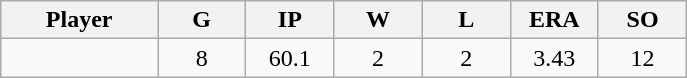<table class="wikitable sortable">
<tr>
<th bgcolor="#DDDDFF" width="16%">Player</th>
<th bgcolor="#DDDDFF" width="9%">G</th>
<th bgcolor="#DDDDFF" width="9%">IP</th>
<th bgcolor="#DDDDFF" width="9%">W</th>
<th bgcolor="#DDDDFF" width="9%">L</th>
<th bgcolor="#DDDDFF" width="9%">ERA</th>
<th bgcolor="#DDDDFF" width="9%">SO</th>
</tr>
<tr align="center">
<td></td>
<td>8</td>
<td>60.1</td>
<td>2</td>
<td>2</td>
<td>3.43</td>
<td>12</td>
</tr>
</table>
